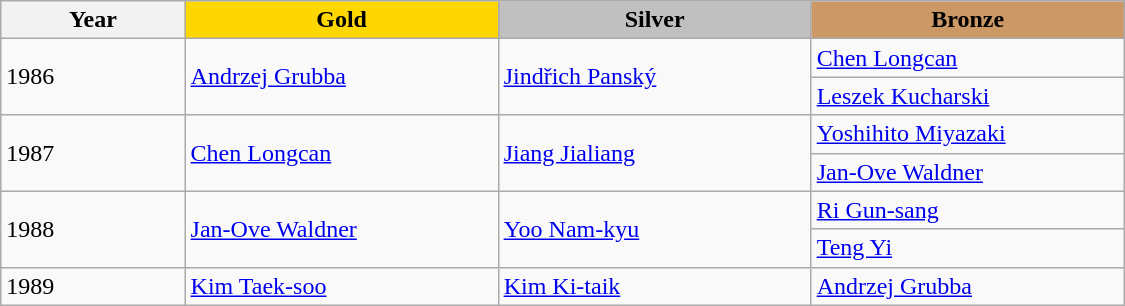<table class="wikitable" style="text-align: left; width: 750px;">
<tr>
<th width="100">Year</th>
<th width="175" style="background-color: gold">Gold</th>
<th width="175" style="background-color: silver">Silver</th>
<th width="175" style="background-color: #cc9966">Bronze</th>
</tr>
<tr>
<td rowspan=2>1986</td>
<td rowspan=2> <a href='#'>Andrzej Grubba</a></td>
<td rowspan=2> <a href='#'>Jindřich Panský</a></td>
<td> <a href='#'>Chen Longcan</a></td>
</tr>
<tr>
<td> <a href='#'>Leszek Kucharski</a></td>
</tr>
<tr>
<td rowspan=2>1987</td>
<td rowspan=2> <a href='#'>Chen Longcan</a></td>
<td rowspan=2> <a href='#'>Jiang Jialiang</a></td>
<td> <a href='#'>Yoshihito Miyazaki</a></td>
</tr>
<tr>
<td> <a href='#'>Jan-Ove Waldner</a></td>
</tr>
<tr>
<td rowspan=2>1988</td>
<td rowspan=2> <a href='#'>Jan-Ove Waldner</a></td>
<td rowspan=2> <a href='#'>Yoo Nam-kyu</a></td>
<td> <a href='#'>Ri Gun-sang</a></td>
</tr>
<tr>
<td> <a href='#'>Teng Yi</a></td>
</tr>
<tr>
<td>1989</td>
<td> <a href='#'>Kim Taek-soo</a></td>
<td> <a href='#'>Kim Ki-taik</a></td>
<td> <a href='#'>Andrzej Grubba</a></td>
</tr>
</table>
